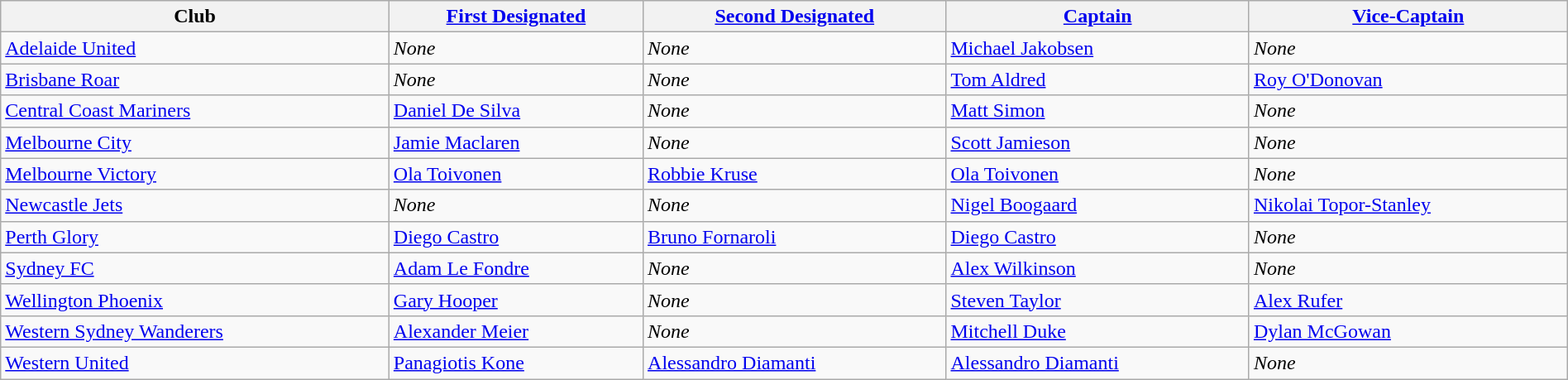<table class="wikitable" style="width:100%">
<tr>
<th>Club</th>
<th><a href='#'>First Designated</a></th>
<th><a href='#'>Second Designated</a><br></th>
<th><a href='#'>Captain</a></th>
<th><a href='#'>Vice-Captain</a></th>
</tr>
<tr style="vertical-align:top;">
<td><a href='#'>Adelaide United</a></td>
<td><em>None</em></td>
<td><em>None</em></td>
<td> <a href='#'>Michael Jakobsen</a></td>
<td><em>None</em></td>
</tr>
<tr style="vertical-align:top;">
<td><a href='#'>Brisbane Roar</a></td>
<td><em>None</em></td>
<td><em>None</em></td>
<td> <a href='#'>Tom Aldred</a></td>
<td> <a href='#'>Roy O'Donovan</a></td>
</tr>
<tr style="vertical-align:top;">
<td><a href='#'>Central Coast Mariners</a></td>
<td> <a href='#'>Daniel De Silva</a></td>
<td><em>None</em></td>
<td> <a href='#'>Matt Simon</a></td>
<td><em>None</em></td>
</tr>
<tr style="vertical-align:top;">
<td><a href='#'>Melbourne City</a></td>
<td> <a href='#'>Jamie Maclaren</a></td>
<td><em>None</em></td>
<td> <a href='#'>Scott Jamieson</a></td>
<td><em>None</em></td>
</tr>
<tr style="vertical-align:top;">
<td><a href='#'>Melbourne Victory</a></td>
<td> <a href='#'>Ola Toivonen</a></td>
<td> <a href='#'>Robbie Kruse</a></td>
<td> <a href='#'>Ola Toivonen</a></td>
<td><em>None</em></td>
</tr>
<tr style="vertical-align:top;">
<td><a href='#'>Newcastle Jets</a></td>
<td><em>None</em></td>
<td><em>None</em></td>
<td> <a href='#'>Nigel Boogaard</a></td>
<td> <a href='#'>Nikolai Topor-Stanley</a></td>
</tr>
<tr style="vertical-align:top;">
<td><a href='#'>Perth Glory</a></td>
<td> <a href='#'>Diego Castro</a></td>
<td> <a href='#'>Bruno Fornaroli</a></td>
<td> <a href='#'>Diego Castro</a></td>
<td><em>None</em></td>
</tr>
<tr style="vertical-align:top;">
<td><a href='#'>Sydney FC</a></td>
<td> <a href='#'>Adam Le Fondre</a></td>
<td><em>None</em></td>
<td> <a href='#'>Alex Wilkinson</a></td>
<td><em>None</em></td>
</tr>
<tr style="vertical-align:top;">
<td><a href='#'>Wellington Phoenix</a></td>
<td> <a href='#'>Gary Hooper</a></td>
<td><em>None</em></td>
<td> <a href='#'>Steven Taylor</a></td>
<td> <a href='#'>Alex Rufer</a></td>
</tr>
<tr style="vertical-align:top;">
<td><a href='#'>Western Sydney Wanderers</a></td>
<td> <a href='#'>Alexander Meier</a></td>
<td><em>None</em></td>
<td> <a href='#'>Mitchell Duke</a></td>
<td> <a href='#'>Dylan McGowan</a></td>
</tr>
<tr style="vertical-align:top;">
<td><a href='#'>Western United</a></td>
<td> <a href='#'>Panagiotis Kone</a></td>
<td> <a href='#'>Alessandro Diamanti</a></td>
<td> <a href='#'>Alessandro Diamanti</a></td>
<td><em>None</em></td>
</tr>
</table>
